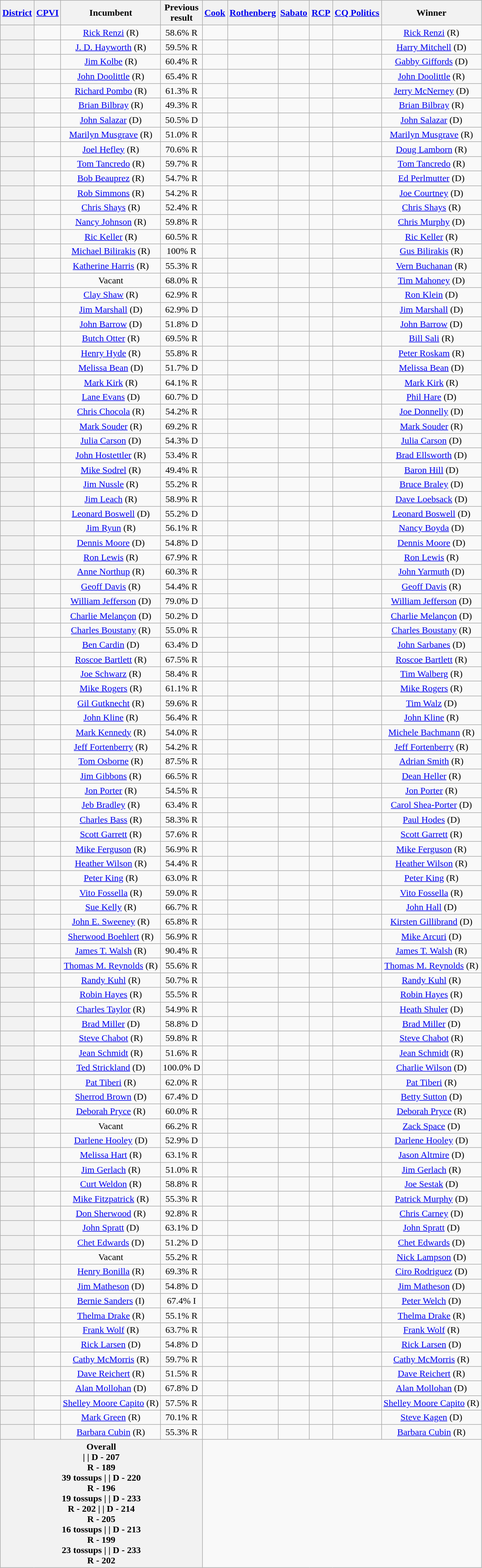<table class="wikitable sortable" style="text-align:center">
<tr>
<th><a href='#'>District</a></th>
<th><a href='#'>CPVI</a></th>
<th class="unsortable">Incumbent</th>
<th>Previous<br>result</th>
<th><a href='#'>Cook</a><br></th>
<th><a href='#'>Rothenberg</a><br></th>
<th><a href='#'>Sabato</a><br></th>
<th><a href='#'>RCP</a><br></th>
<th><a href='#'>CQ Politics</a><br></th>
<th>Winner</th>
</tr>
<tr>
<th></th>
<td></td>
<td><a href='#'>Rick Renzi</a> (R)</td>
<td>58.6% R</td>
<td></td>
<td></td>
<td></td>
<td></td>
<td></td>
<td data-sort-value=-1 ><a href='#'>Rick Renzi</a> (R)</td>
</tr>
<tr>
<th></th>
<td></td>
<td><a href='#'>J. D. Hayworth</a> (R)</td>
<td>59.5% R</td>
<td></td>
<td></td>
<td></td>
<td></td>
<td></td>
<td data-sort-value=1 ><a href='#'>Harry Mitchell</a> (D)</td>
</tr>
<tr>
<th></th>
<td></td>
<td><a href='#'>Jim Kolbe</a> (R) </td>
<td>60.4% R</td>
<td></td>
<td></td>
<td></td>
<td></td>
<td></td>
<td data-sort-value=1 ><a href='#'>Gabby Giffords</a> (D)</td>
</tr>
<tr>
<th></th>
<td></td>
<td><a href='#'>John Doolittle</a> (R)</td>
<td>65.4% R</td>
<td></td>
<td></td>
<td></td>
<td></td>
<td></td>
<td data-sort-value=-1 ><a href='#'>John Doolittle</a> (R)</td>
</tr>
<tr>
<th></th>
<td></td>
<td><a href='#'>Richard Pombo</a> (R)</td>
<td>61.3% R</td>
<td></td>
<td></td>
<td></td>
<td></td>
<td></td>
<td data-sort-value=1 ><a href='#'>Jerry McNerney</a> (D)</td>
</tr>
<tr>
<th></th>
<td></td>
<td><a href='#'>Brian Bilbray</a> (R)</td>
<td>49.3% R</td>
<td></td>
<td></td>
<td></td>
<td></td>
<td></td>
<td data-sort-value=-1 ><a href='#'>Brian Bilbray</a> (R)</td>
</tr>
<tr>
<th></th>
<td></td>
<td><a href='#'>John Salazar</a> (D)</td>
<td>50.5% D</td>
<td></td>
<td></td>
<td></td>
<td></td>
<td></td>
<td data-sort-value=1 ><a href='#'>John Salazar</a> (D)</td>
</tr>
<tr>
<th></th>
<td></td>
<td><a href='#'>Marilyn Musgrave</a> (R)</td>
<td>51.0% R</td>
<td></td>
<td></td>
<td></td>
<td></td>
<td></td>
<td data-sort-value=-1 ><a href='#'>Marilyn Musgrave</a> (R)</td>
</tr>
<tr>
<th></th>
<td></td>
<td><a href='#'>Joel Hefley</a> (R) </td>
<td>70.6% R</td>
<td></td>
<td></td>
<td></td>
<td></td>
<td></td>
<td data-sort-value=-1 ><a href='#'>Doug Lamborn</a> (R)</td>
</tr>
<tr>
<th></th>
<td></td>
<td><a href='#'>Tom Tancredo</a> (R)</td>
<td>59.7% R</td>
<td></td>
<td></td>
<td></td>
<td></td>
<td></td>
<td data-sort-value=-1 ><a href='#'>Tom Tancredo</a> (R)</td>
</tr>
<tr>
<th></th>
<td></td>
<td><a href='#'>Bob Beauprez</a> (R) </td>
<td>54.7% R</td>
<td></td>
<td></td>
<td></td>
<td></td>
<td></td>
<td data-sort-value=1 ><a href='#'>Ed Perlmutter</a> (D)</td>
</tr>
<tr>
<th></th>
<td></td>
<td><a href='#'>Rob Simmons</a> (R)</td>
<td>54.2% R</td>
<td></td>
<td></td>
<td></td>
<td></td>
<td></td>
<td data-sort-value=1 ><a href='#'>Joe Courtney</a> (D)</td>
</tr>
<tr>
<th></th>
<td></td>
<td><a href='#'>Chris Shays</a> (R)</td>
<td>52.4% R</td>
<td></td>
<td></td>
<td></td>
<td></td>
<td></td>
<td data-sort-value=-1 ><a href='#'>Chris Shays</a> (R)</td>
</tr>
<tr>
<th></th>
<td></td>
<td><a href='#'>Nancy Johnson</a> (R)</td>
<td>59.8% R</td>
<td></td>
<td></td>
<td></td>
<td></td>
<td></td>
<td data-sort-value=1 ><a href='#'>Chris Murphy</a> (D)</td>
</tr>
<tr>
<th></th>
<td></td>
<td><a href='#'>Ric Keller</a> (R)</td>
<td>60.5% R</td>
<td></td>
<td></td>
<td></td>
<td></td>
<td></td>
<td data-sort-value=-1 ><a href='#'>Ric Keller</a> (R)</td>
</tr>
<tr>
<th></th>
<td></td>
<td><a href='#'>Michael Bilirakis</a> (R)</td>
<td>100% R</td>
<td></td>
<td></td>
<td></td>
<td></td>
<td></td>
<td data-sort-value=-1 ><a href='#'>Gus Bilirakis</a> (R)</td>
</tr>
<tr>
<th></th>
<td></td>
<td><a href='#'>Katherine Harris</a> (R) </td>
<td>55.3% R</td>
<td></td>
<td></td>
<td></td>
<td></td>
<td></td>
<td data-sort-value=-1 ><a href='#'>Vern Buchanan</a> (R)</td>
</tr>
<tr>
<th></th>
<td></td>
<td>Vacant</td>
<td>68.0% R</td>
<td></td>
<td></td>
<td></td>
<td></td>
<td></td>
<td data-sort-value=1 ><a href='#'>Tim Mahoney</a> (D)</td>
</tr>
<tr>
<th></th>
<td></td>
<td><a href='#'>Clay Shaw</a> (R)</td>
<td>62.9% R</td>
<td></td>
<td></td>
<td></td>
<td></td>
<td></td>
<td data-sort-value=1 ><a href='#'>Ron Klein</a> (D)</td>
</tr>
<tr>
<th></th>
<td></td>
<td><a href='#'>Jim Marshall</a> (D)</td>
<td>62.9% D</td>
<td></td>
<td></td>
<td></td>
<td></td>
<td></td>
<td data-sort-value=1 ><a href='#'>Jim Marshall</a> (D)</td>
</tr>
<tr>
<th></th>
<td></td>
<td><a href='#'>John Barrow</a> (D)</td>
<td>51.8% D</td>
<td></td>
<td></td>
<td></td>
<td></td>
<td></td>
<td data-sort-value=1 ><a href='#'>John Barrow</a> (D)</td>
</tr>
<tr>
<th></th>
<td></td>
<td><a href='#'>Butch Otter</a> (R) </td>
<td>69.5% R</td>
<td></td>
<td></td>
<td></td>
<td></td>
<td></td>
<td data-sort-value=-1 ><a href='#'>Bill Sali</a> (R)</td>
</tr>
<tr>
<th></th>
<td></td>
<td><a href='#'>Henry Hyde</a> (R) </td>
<td>55.8% R</td>
<td></td>
<td></td>
<td></td>
<td></td>
<td></td>
<td data-sort-value=-1 ><a href='#'>Peter Roskam</a> (R)</td>
</tr>
<tr>
<th></th>
<td></td>
<td><a href='#'>Melissa Bean</a> (D)</td>
<td>51.7% D</td>
<td></td>
<td></td>
<td></td>
<td></td>
<td></td>
<td data-sort-value=1 ><a href='#'>Melissa Bean</a> (D)</td>
</tr>
<tr>
<th></th>
<td></td>
<td><a href='#'>Mark Kirk</a> (R)</td>
<td>64.1% R</td>
<td></td>
<td></td>
<td></td>
<td></td>
<td></td>
<td data-sort-value=-1 ><a href='#'>Mark Kirk</a> (R)</td>
</tr>
<tr>
<th></th>
<td></td>
<td><a href='#'>Lane Evans</a> (D) </td>
<td>60.7% D</td>
<td></td>
<td></td>
<td></td>
<td></td>
<td></td>
<td data-sort-value=1 ><a href='#'>Phil Hare</a> (D)</td>
</tr>
<tr>
<th></th>
<td></td>
<td><a href='#'>Chris Chocola</a> (R)</td>
<td>54.2% R</td>
<td></td>
<td></td>
<td></td>
<td></td>
<td></td>
<td data-sort-value=1 ><a href='#'>Joe Donnelly</a> (D)</td>
</tr>
<tr>
<th></th>
<td></td>
<td><a href='#'>Mark Souder</a> (R)</td>
<td>69.2% R</td>
<td></td>
<td></td>
<td></td>
<td></td>
<td></td>
<td data-sort-value=-1 ><a href='#'>Mark Souder</a> (R)</td>
</tr>
<tr>
<th></th>
<td></td>
<td><a href='#'>Julia Carson</a> (D)</td>
<td>54.3% D</td>
<td></td>
<td></td>
<td></td>
<td></td>
<td></td>
<td data-sort-value=1 ><a href='#'>Julia Carson</a> (D)</td>
</tr>
<tr>
<th></th>
<td></td>
<td><a href='#'>John Hostettler</a> (R)</td>
<td>53.4% R</td>
<td></td>
<td></td>
<td></td>
<td></td>
<td></td>
<td data-sort-value=1 ><a href='#'>Brad Ellsworth</a> (D)</td>
</tr>
<tr>
<th></th>
<td></td>
<td><a href='#'>Mike Sodrel</a> (R)</td>
<td>49.4% R</td>
<td></td>
<td></td>
<td></td>
<td></td>
<td></td>
<td data-sort-value=1 ><a href='#'>Baron Hill</a> (D)</td>
</tr>
<tr>
<th></th>
<td></td>
<td><a href='#'>Jim Nussle</a> (R) </td>
<td>55.2% R</td>
<td></td>
<td></td>
<td></td>
<td></td>
<td></td>
<td data-sort-value=1 ><a href='#'>Bruce Braley</a> (D)</td>
</tr>
<tr>
<th></th>
<td></td>
<td><a href='#'>Jim Leach</a> (R)</td>
<td>58.9% R</td>
<td></td>
<td></td>
<td></td>
<td></td>
<td></td>
<td data-sort-value=1 ><a href='#'>Dave Loebsack</a> (D)</td>
</tr>
<tr>
<th></th>
<td></td>
<td><a href='#'>Leonard Boswell</a> (D)</td>
<td>55.2% D</td>
<td></td>
<td></td>
<td></td>
<td></td>
<td></td>
<td data-sort-value=1 ><a href='#'>Leonard Boswell</a> (D)</td>
</tr>
<tr>
<th></th>
<td></td>
<td><a href='#'>Jim Ryun</a> (R)</td>
<td>56.1% R</td>
<td></td>
<td></td>
<td></td>
<td></td>
<td></td>
<td data-sort-value=1 ><a href='#'>Nancy Boyda</a> (D)</td>
</tr>
<tr>
<th></th>
<td></td>
<td><a href='#'>Dennis Moore</a> (D)</td>
<td>54.8% D</td>
<td></td>
<td></td>
<td></td>
<td></td>
<td></td>
<td data-sort-value=1 ><a href='#'>Dennis Moore</a> (D)</td>
</tr>
<tr>
<th></th>
<td></td>
<td><a href='#'>Ron Lewis</a> (R)</td>
<td>67.9% R</td>
<td></td>
<td></td>
<td></td>
<td></td>
<td></td>
<td data-sort-value=-1 ><a href='#'>Ron Lewis</a> (R)</td>
</tr>
<tr>
<th></th>
<td></td>
<td><a href='#'>Anne Northup</a> (R)</td>
<td>60.3% R</td>
<td></td>
<td></td>
<td></td>
<td></td>
<td></td>
<td data-sort-value=1 ><a href='#'>John Yarmuth</a> (D)</td>
</tr>
<tr>
<th></th>
<td></td>
<td><a href='#'>Geoff Davis</a> (R)</td>
<td>54.4% R</td>
<td></td>
<td></td>
<td></td>
<td></td>
<td></td>
<td data-sort-value=-1 ><a href='#'>Geoff Davis</a> (R)</td>
</tr>
<tr>
<th></th>
<td></td>
<td><a href='#'>William Jefferson</a> (D)</td>
<td>79.0% D</td>
<td></td>
<td></td>
<td></td>
<td></td>
<td></td>
<td data-sort-value=1 ><a href='#'>William Jefferson</a> (D)</td>
</tr>
<tr>
<th></th>
<td></td>
<td><a href='#'>Charlie Melançon</a> (D)</td>
<td>50.2% D</td>
<td></td>
<td></td>
<td></td>
<td></td>
<td></td>
<td data-sort-value=1 ><a href='#'>Charlie Melançon</a> (D)</td>
</tr>
<tr>
<th></th>
<td></td>
<td><a href='#'>Charles Boustany</a> (R)</td>
<td>55.0% R</td>
<td></td>
<td></td>
<td></td>
<td></td>
<td></td>
<td data-sort-value=-1 ><a href='#'>Charles Boustany</a> (R)</td>
</tr>
<tr>
<th></th>
<td></td>
<td><a href='#'>Ben Cardin</a> (D) </td>
<td>63.4% D</td>
<td></td>
<td></td>
<td></td>
<td></td>
<td></td>
<td data-sort-value=1 ><a href='#'>John Sarbanes</a> (D)</td>
</tr>
<tr>
<th></th>
<td></td>
<td><a href='#'>Roscoe Bartlett</a> (R)</td>
<td>67.5% R</td>
<td></td>
<td></td>
<td></td>
<td></td>
<td></td>
<td data-sort-value=-1 ><a href='#'>Roscoe Bartlett</a> (R)</td>
</tr>
<tr>
<th></th>
<td></td>
<td><a href='#'>Joe Schwarz</a> (R) </td>
<td>58.4% R</td>
<td></td>
<td></td>
<td></td>
<td></td>
<td></td>
<td data-sort-value=-1 ><a href='#'>Tim Walberg</a> (R)</td>
</tr>
<tr>
<th></th>
<td></td>
<td><a href='#'>Mike Rogers</a> (R)</td>
<td>61.1% R</td>
<td></td>
<td></td>
<td></td>
<td></td>
<td></td>
<td data-sort-value=-1 ><a href='#'>Mike Rogers</a> (R)</td>
</tr>
<tr>
<th></th>
<td></td>
<td><a href='#'>Gil Gutknecht</a> (R)</td>
<td>59.6% R</td>
<td></td>
<td></td>
<td></td>
<td></td>
<td></td>
<td data-sort-value=1 ><a href='#'>Tim Walz</a> (D)</td>
</tr>
<tr>
<th></th>
<td></td>
<td><a href='#'>John Kline</a> (R)</td>
<td>56.4% R</td>
<td></td>
<td></td>
<td></td>
<td></td>
<td></td>
<td data-sort-value=-1 ><a href='#'>John Kline</a> (R)</td>
</tr>
<tr>
<th></th>
<td></td>
<td><a href='#'>Mark Kennedy</a> (R) </td>
<td>54.0% R</td>
<td></td>
<td></td>
<td></td>
<td></td>
<td></td>
<td data-sort-value=-1 ><a href='#'>Michele Bachmann</a> (R)</td>
</tr>
<tr>
<th></th>
<td></td>
<td><a href='#'>Jeff Fortenberry</a> (R)</td>
<td>54.2% R</td>
<td></td>
<td></td>
<td></td>
<td></td>
<td></td>
<td data-sort-value=-1 ><a href='#'>Jeff Fortenberry</a> (R)</td>
</tr>
<tr>
<th></th>
<td></td>
<td><a href='#'>Tom Osborne</a> (R) </td>
<td>87.5% R</td>
<td></td>
<td></td>
<td></td>
<td></td>
<td></td>
<td data-sort-value=-1 ><a href='#'>Adrian Smith</a> (R)</td>
</tr>
<tr>
<th></th>
<td></td>
<td><a href='#'>Jim Gibbons</a> (R) </td>
<td>66.5% R</td>
<td></td>
<td></td>
<td></td>
<td></td>
<td></td>
<td data-sort-value=-1 ><a href='#'>Dean Heller</a> (R)</td>
</tr>
<tr>
<th></th>
<td></td>
<td><a href='#'>Jon Porter</a> (R)</td>
<td>54.5% R</td>
<td></td>
<td></td>
<td></td>
<td></td>
<td></td>
<td data-sort-value=-1 ><a href='#'>Jon Porter</a> (R)</td>
</tr>
<tr>
<th></th>
<td></td>
<td><a href='#'>Jeb Bradley</a> (R)</td>
<td>63.4% R</td>
<td></td>
<td></td>
<td></td>
<td></td>
<td></td>
<td data-sort-value=1 ><a href='#'>Carol Shea-Porter</a> (D)</td>
</tr>
<tr>
<th></th>
<td></td>
<td><a href='#'>Charles Bass</a> (R)</td>
<td>58.3% R</td>
<td></td>
<td></td>
<td></td>
<td></td>
<td></td>
<td data-sort-value=1 ><a href='#'>Paul Hodes</a> (D)</td>
</tr>
<tr>
<th></th>
<td></td>
<td><a href='#'>Scott Garrett</a> (R)</td>
<td>57.6% R</td>
<td></td>
<td></td>
<td></td>
<td></td>
<td></td>
<td data-sort-value=-1 ><a href='#'>Scott Garrett</a> (R)</td>
</tr>
<tr>
<th></th>
<td></td>
<td><a href='#'>Mike Ferguson</a> (R)</td>
<td>56.9% R</td>
<td></td>
<td></td>
<td></td>
<td></td>
<td></td>
<td data-sort-value=-1 ><a href='#'>Mike Ferguson</a> (R)</td>
</tr>
<tr>
<th></th>
<td></td>
<td><a href='#'>Heather Wilson</a> (R)</td>
<td>54.4% R</td>
<td></td>
<td></td>
<td></td>
<td></td>
<td></td>
<td data-sort-value=-1 ><a href='#'>Heather Wilson</a> (R)</td>
</tr>
<tr>
<th></th>
<td></td>
<td><a href='#'>Peter King</a> (R)</td>
<td>63.0% R</td>
<td></td>
<td></td>
<td></td>
<td></td>
<td></td>
<td data-sort-value=-1 ><a href='#'>Peter King</a> (R)</td>
</tr>
<tr>
<th></th>
<td></td>
<td><a href='#'>Vito Fossella</a> (R)</td>
<td>59.0% R</td>
<td></td>
<td></td>
<td></td>
<td></td>
<td></td>
<td data-sort-value=-1 ><a href='#'>Vito Fossella</a> (R)</td>
</tr>
<tr>
<th></th>
<td></td>
<td><a href='#'>Sue Kelly</a> (R)</td>
<td>66.7% R</td>
<td></td>
<td></td>
<td></td>
<td></td>
<td></td>
<td data-sort-value=1 ><a href='#'>John Hall</a> (D)</td>
</tr>
<tr>
<th></th>
<td></td>
<td><a href='#'>John E. Sweeney</a> (R)</td>
<td>65.8% R</td>
<td></td>
<td></td>
<td></td>
<td></td>
<td></td>
<td data-sort-value=1 ><a href='#'>Kirsten Gillibrand</a> (D)</td>
</tr>
<tr>
<th></th>
<td></td>
<td><a href='#'>Sherwood Boehlert</a> (R) </td>
<td>56.9% R</td>
<td></td>
<td></td>
<td></td>
<td></td>
<td></td>
<td data-sort-value=1 ><a href='#'>Mike Arcuri</a> (D)</td>
</tr>
<tr>
<th></th>
<td></td>
<td><a href='#'>James T. Walsh</a> (R)</td>
<td>90.4% R</td>
<td></td>
<td></td>
<td></td>
<td></td>
<td></td>
<td data-sort-value=-1 ><a href='#'>James T. Walsh</a> (R)</td>
</tr>
<tr>
<th></th>
<td></td>
<td><a href='#'>Thomas M. Reynolds</a> (R)</td>
<td>55.6% R</td>
<td></td>
<td></td>
<td></td>
<td></td>
<td></td>
<td data-sort-value=-1 ><a href='#'>Thomas M. Reynolds</a> (R)</td>
</tr>
<tr>
<th></th>
<td></td>
<td><a href='#'>Randy Kuhl</a> (R)</td>
<td>50.7% R</td>
<td></td>
<td></td>
<td></td>
<td></td>
<td></td>
<td data-sort-value=-1 ><a href='#'>Randy Kuhl</a> (R)</td>
</tr>
<tr>
<th></th>
<td></td>
<td><a href='#'>Robin Hayes</a> (R)</td>
<td>55.5% R</td>
<td></td>
<td></td>
<td></td>
<td></td>
<td></td>
<td data-sort-value=-1 ><a href='#'>Robin Hayes</a> (R)</td>
</tr>
<tr>
<th></th>
<td></td>
<td><a href='#'>Charles Taylor</a> (R)</td>
<td>54.9% R</td>
<td></td>
<td></td>
<td></td>
<td></td>
<td></td>
<td data-sort-value=1 ><a href='#'>Heath Shuler</a> (D)</td>
</tr>
<tr>
<th></th>
<td></td>
<td><a href='#'>Brad Miller</a> (D)</td>
<td>58.8% D</td>
<td></td>
<td></td>
<td></td>
<td></td>
<td></td>
<td data-sort-value=1 ><a href='#'>Brad Miller</a> (D)</td>
</tr>
<tr>
<th></th>
<td></td>
<td><a href='#'>Steve Chabot</a> (R)</td>
<td>59.8% R</td>
<td></td>
<td></td>
<td></td>
<td></td>
<td></td>
<td data-sort-value=-1 ><a href='#'>Steve Chabot</a> (R)</td>
</tr>
<tr>
<th></th>
<td></td>
<td><a href='#'>Jean Schmidt</a> (R)</td>
<td>51.6% R</td>
<td></td>
<td></td>
<td></td>
<td></td>
<td></td>
<td data-sort-value=-1 ><a href='#'>Jean Schmidt</a> (R)</td>
</tr>
<tr>
<th></th>
<td></td>
<td><a href='#'>Ted Strickland</a> (D) </td>
<td>100.0% D</td>
<td></td>
<td></td>
<td></td>
<td></td>
<td></td>
<td data-sort-value=1 ><a href='#'>Charlie Wilson</a> (D)</td>
</tr>
<tr>
<th></th>
<td></td>
<td><a href='#'>Pat Tiberi</a> (R)</td>
<td>62.0% R</td>
<td></td>
<td></td>
<td></td>
<td></td>
<td></td>
<td data-sort-value=-1 ><a href='#'>Pat Tiberi</a> (R)</td>
</tr>
<tr>
<th></th>
<td></td>
<td><a href='#'>Sherrod Brown</a> (D) </td>
<td>67.4% D</td>
<td></td>
<td></td>
<td></td>
<td></td>
<td></td>
<td data-sort-value=1 ><a href='#'>Betty Sutton</a> (D)</td>
</tr>
<tr>
<th></th>
<td></td>
<td><a href='#'>Deborah Pryce</a> (R)</td>
<td>60.0% R</td>
<td></td>
<td></td>
<td></td>
<td></td>
<td></td>
<td data-sort-value=-1 ><a href='#'>Deborah Pryce</a> (R)</td>
</tr>
<tr>
<th></th>
<td></td>
<td>Vacant</td>
<td>66.2% R</td>
<td></td>
<td></td>
<td></td>
<td></td>
<td></td>
<td data-sort-value=1 ><a href='#'>Zack Space</a> (D)</td>
</tr>
<tr>
<th></th>
<td></td>
<td><a href='#'>Darlene Hooley</a> (D)</td>
<td>52.9% D</td>
<td></td>
<td></td>
<td></td>
<td></td>
<td></td>
<td data-sort-value=1 ><a href='#'>Darlene Hooley</a> (D)</td>
</tr>
<tr>
<th></th>
<td></td>
<td><a href='#'>Melissa Hart</a> (R)</td>
<td>63.1% R</td>
<td></td>
<td></td>
<td></td>
<td></td>
<td></td>
<td data-sort-value=1 ><a href='#'>Jason Altmire</a> (D)</td>
</tr>
<tr>
<th></th>
<td></td>
<td><a href='#'>Jim Gerlach</a> (R)</td>
<td>51.0% R</td>
<td></td>
<td></td>
<td></td>
<td></td>
<td></td>
<td data-sort-value=-1 ><a href='#'>Jim Gerlach</a> (R)</td>
</tr>
<tr>
<th></th>
<td></td>
<td><a href='#'>Curt Weldon</a> (R)</td>
<td>58.8% R</td>
<td></td>
<td></td>
<td></td>
<td></td>
<td></td>
<td data-sort-value=1 ><a href='#'>Joe Sestak</a> (D)</td>
</tr>
<tr>
<th></th>
<td></td>
<td><a href='#'>Mike Fitzpatrick</a> (R)</td>
<td>55.3% R</td>
<td></td>
<td></td>
<td></td>
<td></td>
<td></td>
<td data-sort-value=1 ><a href='#'>Patrick Murphy</a> (D)</td>
</tr>
<tr>
<th></th>
<td></td>
<td><a href='#'>Don Sherwood</a> (R)</td>
<td>92.8% R</td>
<td></td>
<td></td>
<td></td>
<td></td>
<td></td>
<td data-sort-value=1 ><a href='#'>Chris Carney</a> (D)</td>
</tr>
<tr>
<th></th>
<td></td>
<td><a href='#'>John Spratt</a> (D)</td>
<td>63.1% D</td>
<td></td>
<td></td>
<td></td>
<td></td>
<td></td>
<td data-sort-value=1 ><a href='#'>John Spratt</a> (D)</td>
</tr>
<tr>
<th></th>
<td></td>
<td><a href='#'>Chet Edwards</a> (D)</td>
<td>51.2% D</td>
<td></td>
<td></td>
<td></td>
<td></td>
<td></td>
<td data-sort-value=1 ><a href='#'>Chet Edwards</a> (D)</td>
</tr>
<tr>
<th></th>
<td></td>
<td>Vacant</td>
<td>55.2% R</td>
<td></td>
<td></td>
<td></td>
<td></td>
<td></td>
<td data-sort-value=1 ><a href='#'>Nick Lampson</a> (D)</td>
</tr>
<tr>
<th></th>
<td></td>
<td><a href='#'>Henry Bonilla</a> (R)</td>
<td>69.3% R</td>
<td></td>
<td></td>
<td></td>
<td></td>
<td></td>
<td data-sort-value=1 ><a href='#'>Ciro Rodriguez</a> (D)</td>
</tr>
<tr>
<th></th>
<td></td>
<td><a href='#'>Jim Matheson</a> (D)</td>
<td>54.8% D</td>
<td></td>
<td></td>
<td></td>
<td></td>
<td></td>
<td data-sort-value=1 ><a href='#'>Jim Matheson</a> (D)</td>
</tr>
<tr>
<th></th>
<td></td>
<td><a href='#'>Bernie Sanders</a> (I) </td>
<td>67.4% I</td>
<td></td>
<td></td>
<td></td>
<td></td>
<td></td>
<td data-sort-value=1 ><a href='#'>Peter Welch</a> (D)</td>
</tr>
<tr>
<th></th>
<td></td>
<td><a href='#'>Thelma Drake</a> (R)</td>
<td>55.1% R</td>
<td></td>
<td></td>
<td></td>
<td></td>
<td></td>
<td data-sort-value=-1 ><a href='#'>Thelma Drake</a> (R)</td>
</tr>
<tr>
<th></th>
<td></td>
<td><a href='#'>Frank Wolf</a> (R)</td>
<td>63.7% R</td>
<td></td>
<td></td>
<td></td>
<td></td>
<td></td>
<td data-sort-value=-1 ><a href='#'>Frank Wolf</a> (R)</td>
</tr>
<tr>
<th></th>
<td></td>
<td><a href='#'>Rick Larsen</a> (D)</td>
<td>54.8% D</td>
<td></td>
<td></td>
<td></td>
<td></td>
<td></td>
<td data-sort-value=1 ><a href='#'>Rick Larsen</a> (D)</td>
</tr>
<tr>
<th></th>
<td></td>
<td><a href='#'>Cathy McMorris</a> (R)</td>
<td>59.7% R</td>
<td></td>
<td></td>
<td></td>
<td></td>
<td></td>
<td data-sort-value=-1 ><a href='#'>Cathy McMorris</a> (R)</td>
</tr>
<tr>
<th></th>
<td></td>
<td><a href='#'>Dave Reichert</a> (R)</td>
<td>51.5% R</td>
<td></td>
<td></td>
<td></td>
<td></td>
<td></td>
<td data-sort-value=-1 ><a href='#'>Dave Reichert</a> (R)</td>
</tr>
<tr>
<th></th>
<td></td>
<td><a href='#'>Alan Mollohan</a> (D)</td>
<td>67.8% D</td>
<td></td>
<td></td>
<td></td>
<td></td>
<td></td>
<td data-sort-value=1 ><a href='#'>Alan Mollohan</a> (D)</td>
</tr>
<tr>
<th></th>
<td></td>
<td><a href='#'>Shelley Moore Capito</a> (R)</td>
<td>57.5% R</td>
<td></td>
<td></td>
<td></td>
<td></td>
<td></td>
<td data-sort-value=-1 ><a href='#'>Shelley Moore Capito</a> (R)</td>
</tr>
<tr>
<th></th>
<td></td>
<td><a href='#'>Mark Green</a> (R) </td>
<td>70.1% R</td>
<td></td>
<td></td>
<td></td>
<td></td>
<td></td>
<td data-sort-value=1 ><a href='#'>Steve Kagen</a> (D)</td>
</tr>
<tr>
<th></th>
<td></td>
<td><a href='#'>Barbara Cubin</a> (R)</td>
<td>55.3% R</td>
<td></td>
<td></td>
<td></td>
<td></td>
<td></td>
<td data-sort-value=-1 ><a href='#'>Barbara Cubin</a> (R)</td>
</tr>
<tr>
<th colspan=4>Overall<br>|  | D - 207<br>R - 189<br> 39 tossups
|  | D - 220<br>R - 196<br> 19 tossups
|  | D - 233<br>R - 202
|  | D - 214<br>R - 205<br> 16 tossups
|  | D - 213<br>R - 199<br> 23 tossups
|  | D - 233<br>R - 202</th>
</tr>
</table>
